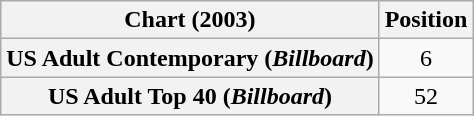<table class="wikitable plainrowheaders" style="text-align:center">
<tr>
<th scope="col">Chart (2003)</th>
<th scope="col">Position</th>
</tr>
<tr>
<th scope="row">US Adult Contemporary (<em>Billboard</em>)</th>
<td>6</td>
</tr>
<tr>
<th scope="row">US Adult Top 40 (<em>Billboard</em>)</th>
<td>52</td>
</tr>
</table>
